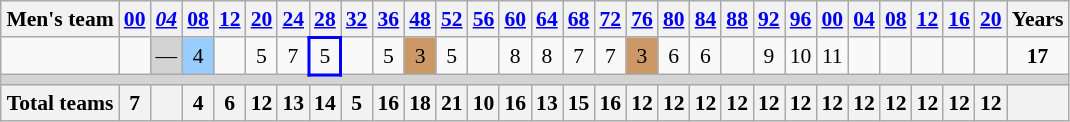<table class="wikitable" style="text-align: center; font-size: 90%; margin-left: 1em;">
<tr>
<th>Men's team</th>
<th><a href='#'>00</a></th>
<th><em><a href='#'>04</a></em></th>
<th><a href='#'>08</a></th>
<th><a href='#'>12</a></th>
<th><a href='#'>20</a></th>
<th><a href='#'>24</a></th>
<th><a href='#'>28</a></th>
<th><a href='#'>32</a></th>
<th><a href='#'>36</a></th>
<th><a href='#'>48</a></th>
<th><a href='#'>52</a></th>
<th><a href='#'>56</a></th>
<th><a href='#'>60</a></th>
<th><a href='#'>64</a></th>
<th><a href='#'>68</a></th>
<th><a href='#'>72</a></th>
<th><a href='#'>76</a></th>
<th><a href='#'>80</a></th>
<th><a href='#'>84</a></th>
<th><a href='#'>88</a></th>
<th><a href='#'>92</a></th>
<th><a href='#'>96</a></th>
<th><a href='#'>00</a></th>
<th><a href='#'>04</a></th>
<th><a href='#'>08</a></th>
<th><a href='#'>12</a></th>
<th><a href='#'>16</a></th>
<th><a href='#'>20</a></th>
<th>Years</th>
</tr>
<tr>
<td style="text-align: left;"></td>
<td></td>
<td style="background-color: lightgray;">—</td>
<td style="background-color: #9acdff;">4</td>
<td></td>
<td>5</td>
<td>7</td>
<td style="border: 2px solid blue;">5</td>
<td></td>
<td>5</td>
<td style="background-color: #cc9966;">3</td>
<td>5</td>
<td></td>
<td>8</td>
<td>8</td>
<td>7</td>
<td>7</td>
<td style="background-color: #cc9966;">3</td>
<td>6</td>
<td>6</td>
<td></td>
<td>9</td>
<td>10</td>
<td>11</td>
<td></td>
<td></td>
<td></td>
<td></td>
<td></td>
<td><strong>17</strong></td>
</tr>
<tr style="background-color: lightgrey;">
<td colspan="30"></td>
</tr>
<tr>
<th>Total teams</th>
<th>7</th>
<th></th>
<th>4</th>
<th>6</th>
<th>12</th>
<th>13</th>
<th>14</th>
<th>5</th>
<th>16</th>
<th>18</th>
<th>21</th>
<th>10</th>
<th>16</th>
<th>13</th>
<th>15</th>
<th>16</th>
<th>12</th>
<th>12</th>
<th>12</th>
<th>12</th>
<th>12</th>
<th>12</th>
<th>12</th>
<th>12</th>
<th>12</th>
<th>12</th>
<th>12</th>
<th>12</th>
<th></th>
</tr>
</table>
